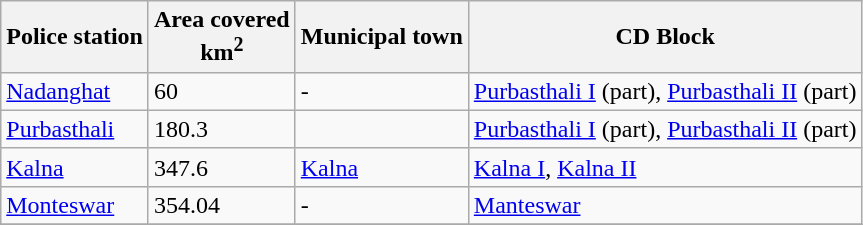<table class="wikitable sortable">
<tr>
<th>Police station</th>
<th>Area covered<br>km<sup>2</sup></th>
<th>Municipal town</th>
<th>CD Block</th>
</tr>
<tr>
<td><a href='#'>Nadanghat</a></td>
<td>60</td>
<td>-</td>
<td><a href='#'>Purbasthali I</a> (part), <a href='#'>Purbasthali II</a> (part)</td>
</tr>
<tr>
<td><a href='#'>Purbasthali</a></td>
<td>180.3</td>
<td></td>
<td><a href='#'>Purbasthali I</a> (part), <a href='#'>Purbasthali II</a> (part)</td>
</tr>
<tr>
<td><a href='#'>Kalna</a></td>
<td>347.6</td>
<td><a href='#'>Kalna</a></td>
<td><a href='#'>Kalna I</a>, <a href='#'>Kalna II</a></td>
</tr>
<tr>
<td><a href='#'>Monteswar</a></td>
<td>354.04</td>
<td>-</td>
<td><a href='#'>Manteswar</a></td>
</tr>
<tr>
</tr>
</table>
